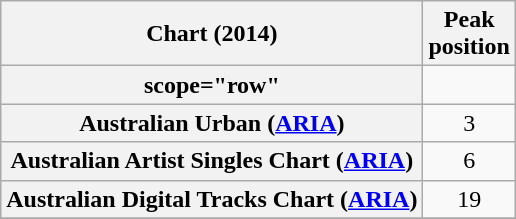<table class="wikitable plainrowheaders sortable" style="text-align:center;">
<tr>
<th scope="col">Chart (2014)</th>
<th scope="col">Peak<br>position</th>
</tr>
<tr>
<th>scope="row"</th>
</tr>
<tr>
<th scope="row">Australian Urban (<a href='#'>ARIA</a>)</th>
<td>3</td>
</tr>
<tr>
<th scope="row">Australian Artist Singles Chart (<a href='#'>ARIA</a>)</th>
<td>6</td>
</tr>
<tr>
<th scope="row">Australian Digital Tracks Chart (<a href='#'>ARIA</a>)</th>
<td>19</td>
</tr>
<tr>
</tr>
</table>
